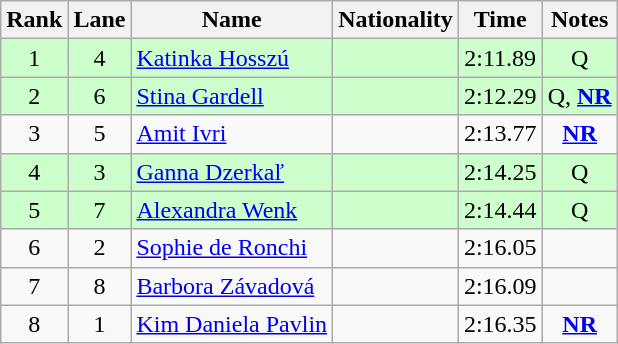<table class="wikitable sortable" style="text-align:center">
<tr>
<th>Rank</th>
<th>Lane</th>
<th>Name</th>
<th>Nationality</th>
<th>Time</th>
<th>Notes</th>
</tr>
<tr bgcolor=ccffcc>
<td>1</td>
<td>4</td>
<td align=left><a href='#'>Katinka Hosszú</a></td>
<td align=left></td>
<td>2:11.89</td>
<td>Q</td>
</tr>
<tr bgcolor=ccffcc>
<td>2</td>
<td>6</td>
<td align=left><a href='#'>Stina Gardell</a></td>
<td align=left></td>
<td>2:12.29</td>
<td>Q, <strong><a href='#'>NR</a></strong></td>
</tr>
<tr>
<td>3</td>
<td>5</td>
<td align=left><a href='#'>Amit Ivri</a></td>
<td align=left></td>
<td>2:13.77</td>
<td><strong><a href='#'>NR</a></strong></td>
</tr>
<tr bgcolor=ccffcc>
<td>4</td>
<td>3</td>
<td align=left><a href='#'>Ganna Dzerkaľ</a></td>
<td align=left></td>
<td>2:14.25</td>
<td>Q</td>
</tr>
<tr bgcolor=ccffcc>
<td>5</td>
<td>7</td>
<td align=left><a href='#'>Alexandra Wenk</a></td>
<td align=left></td>
<td>2:14.44</td>
<td>Q</td>
</tr>
<tr>
<td>6</td>
<td>2</td>
<td align=left><a href='#'>Sophie de Ronchi</a></td>
<td align=left></td>
<td>2:16.05</td>
<td></td>
</tr>
<tr>
<td>7</td>
<td>8</td>
<td align=left><a href='#'>Barbora Závadová</a></td>
<td align=left></td>
<td>2:16.09</td>
<td></td>
</tr>
<tr>
<td>8</td>
<td>1</td>
<td align=left><a href='#'>Kim Daniela Pavlin</a></td>
<td align=left></td>
<td>2:16.35</td>
<td><strong><a href='#'>NR</a></strong></td>
</tr>
</table>
